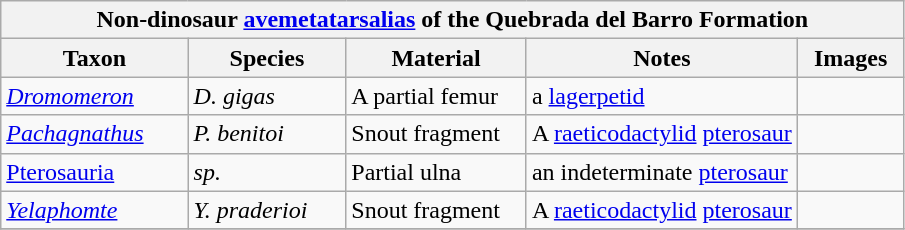<table class="wikitable" align="center">
<tr>
<th colspan="7" align="center"><strong>Non-dinosaur <a href='#'>avemetatarsalias</a> of the Quebrada del Barro Formation</strong></th>
</tr>
<tr>
<th>Taxon</th>
<th>Species</th>
<th width="20%">Material</th>
<th width="30%">Notes</th>
<th>Images</th>
</tr>
<tr>
<td><em><a href='#'>Dromomeron</a></em></td>
<td><em>D. gigas</em></td>
<td>A partial femur</td>
<td>a <a href='#'>lagerpetid</a></td>
<td></td>
</tr>
<tr>
<td><em><a href='#'>Pachagnathus</a></em></td>
<td><em>P. benitoi</em></td>
<td>Snout fragment</td>
<td>A <a href='#'>raeticodactylid</a> <a href='#'>pterosaur</a></td>
<td></td>
</tr>
<tr>
<td><a href='#'>Pterosauria</a></td>
<td><em>sp.</em></td>
<td>Partial ulna</td>
<td>an indeterminate <a href='#'>pterosaur</a></td>
<td></td>
</tr>
<tr>
<td><em><a href='#'>Yelaphomte</a></em></td>
<td><em>Y. praderioi</em></td>
<td>Snout fragment</td>
<td>A <a href='#'>raeticodactylid</a> <a href='#'>pterosaur</a></td>
<td></td>
</tr>
<tr>
</tr>
</table>
